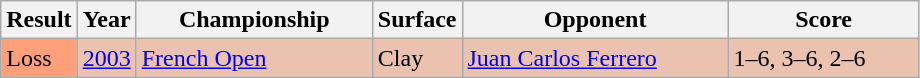<table class="sortable wikitable">
<tr>
<th style="width:40px">Result</th>
<th style="width:30px">Year</th>
<th style="width:150px">Championship</th>
<th style="width:50px">Surface</th>
<th style="width:170px">Opponent</th>
<th style="width:120px"  class="unsortable">Score</th>
</tr>
<tr style="background:#ebc2af;">
<td style="background:#ffa07a;">Loss</td>
<td><a href='#'>2003</a></td>
<td><a href='#'>French Open</a></td>
<td>Clay</td>
<td> <a href='#'>Juan Carlos Ferrero</a></td>
<td>1–6, 3–6, 2–6</td>
</tr>
</table>
